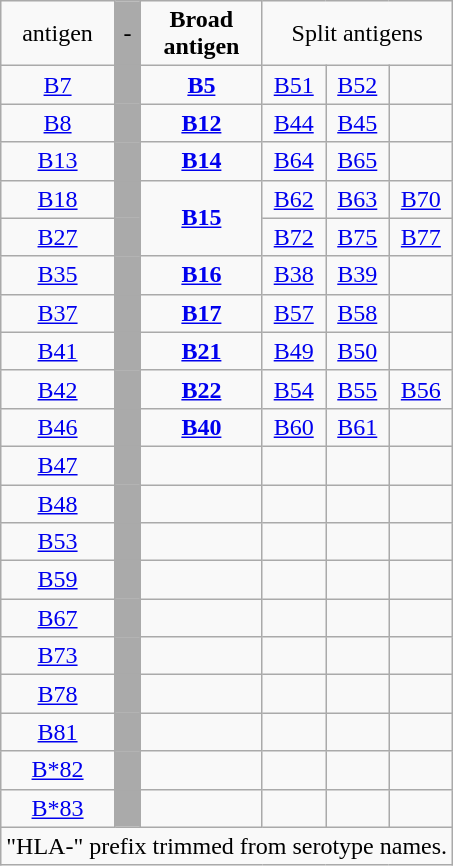<table class="wikitable" align="left" style="margin-right:10px">
<tr align  = "center">
<td>antigen</td>
<td bgcolor="#aaaaaa"><span>-</span></td>
<td><strong>Broad<br>antigen</strong></td>
<td colspan = "3" align="center">Split antigens</td>
</tr>
<tr align="center">
<td><a href='#'>B7</a></td>
<td bgcolor="#aaaaaa"></td>
<td><strong><a href='#'>B5</a></strong></td>
<td width = "35px"><a href='#'>B51</a></td>
<td width = "35px"><a href='#'>B52</a></td>
<td width = "35px"></td>
</tr>
<tr align="center">
<td><a href='#'>B8</a></td>
<td bgcolor="#aaaaaa"></td>
<td><strong><a href='#'>B12</a></strong></td>
<td><a href='#'>B44</a></td>
<td><a href='#'>B45</a></td>
<td></td>
</tr>
<tr align="center">
<td><a href='#'>B13</a></td>
<td bgcolor="#aaaaaa"></td>
<td><strong><a href='#'>B14</a></strong></td>
<td><a href='#'>B64</a></td>
<td><a href='#'>B65</a></td>
<td></td>
</tr>
<tr align="center">
<td><a href='#'>B18</a></td>
<td bgcolor="#aaaaaa"></td>
<td rowspan = 2><strong><a href='#'>B15</a></strong></td>
<td><a href='#'>B62</a></td>
<td><a href='#'>B63</a></td>
<td><a href='#'>B70</a></td>
</tr>
<tr align="center">
<td><a href='#'>B27</a></td>
<td bgcolor="#aaaaaa"></td>
<td><a href='#'>B72</a></td>
<td><a href='#'>B75</a></td>
<td><a href='#'>B77</a></td>
</tr>
<tr align="center">
<td><a href='#'>B35</a></td>
<td bgcolor="#aaaaaa"></td>
<td><strong><a href='#'>B16</a></strong></td>
<td><a href='#'>B38</a></td>
<td><a href='#'>B39</a></td>
<td></td>
</tr>
<tr align="center">
<td><a href='#'>B37</a></td>
<td bgcolor="#aaaaaa"></td>
<td><strong><a href='#'>B17</a></strong></td>
<td><a href='#'>B57</a></td>
<td width = "35px"><a href='#'>B58</a></td>
<td width = "35px"></td>
</tr>
<tr align="center">
<td><a href='#'>B41</a></td>
<td bgcolor="#aaaaaa"></td>
<td><strong><a href='#'>B21</a></strong></td>
<td><a href='#'>B49</a></td>
<td><a href='#'>B50</a></td>
<td></td>
</tr>
<tr align="center">
<td><a href='#'>B42</a></td>
<td bgcolor="#aaaaaa"></td>
<td><strong><a href='#'>B22</a></strong></td>
<td><a href='#'>B54</a></td>
<td><a href='#'>B55</a></td>
<td><a href='#'>B56</a></td>
</tr>
<tr align="center">
<td><a href='#'>B46</a></td>
<td bgcolor="#aaaaaa"></td>
<td><strong><a href='#'>B40</a></strong></td>
<td><a href='#'>B60</a></td>
<td><a href='#'>B61</a></td>
<td></td>
</tr>
<tr align="center">
<td><a href='#'>B47</a></td>
<td bgcolor="#aaaaaa"></td>
<td></td>
<td></td>
<td></td>
<td></td>
</tr>
<tr align="center">
<td><a href='#'>B48</a></td>
<td bgcolor="#aaaaaa"></td>
<td></td>
<td></td>
<td></td>
<td></td>
</tr>
<tr align="center">
<td><a href='#'>B53</a></td>
<td bgcolor="#aaaaaa"></td>
<td></td>
<td></td>
<td></td>
<td></td>
</tr>
<tr align="center">
<td><a href='#'>B59</a></td>
<td bgcolor="#aaaaaa"></td>
<td></td>
<td></td>
<td></td>
<td></td>
</tr>
<tr align="center">
<td><a href='#'>B67</a></td>
<td bgcolor="#aaaaaa"></td>
<td></td>
<td></td>
<td></td>
<td></td>
</tr>
<tr align="center">
<td><a href='#'>B73</a></td>
<td bgcolor="#aaaaaa"></td>
<td></td>
<td></td>
<td></td>
<td></td>
</tr>
<tr align="center">
<td><a href='#'>B78</a></td>
<td bgcolor="#aaaaaa"></td>
<td></td>
<td></td>
<td></td>
<td></td>
</tr>
<tr align="center">
<td><a href='#'>B81</a></td>
<td bgcolor="#aaaaaa"></td>
<td></td>
<td></td>
<td></td>
<td></td>
</tr>
<tr align="center">
<td><a href='#'>B*82</a></td>
<td bgcolor="#aaaaaa"></td>
<td></td>
<td></td>
<td></td>
<td></td>
</tr>
<tr align="center">
<td><a href='#'>B*83</a></td>
<td bgcolor="#aaaaaa"></td>
<td></td>
<td></td>
<td></td>
<td></td>
</tr>
<tr>
<td colspan = "6" align="center">"HLA-" prefix trimmed from serotype names.</td>
</tr>
</table>
